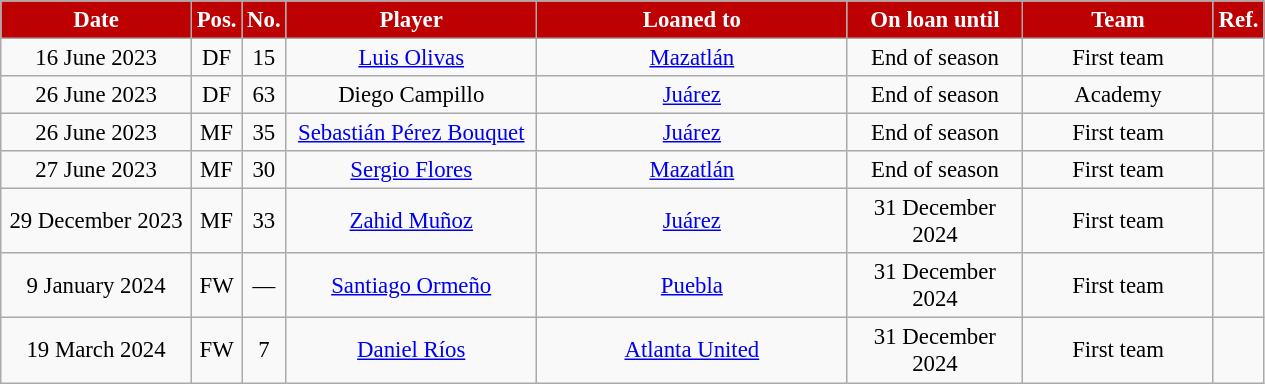<table class="wikitable" style="text-align:center; font-size:95%; ">
<tr>
<th style="background:#bd0102; color:#FFFFFF; width:120px;">Date</th>
<th style="background:#bd0102; color:#FFFFFF; width:20px;">Pos.</th>
<th style="background:#bd0102; color:#FFFFFF; width:20px;">No.</th>
<th style="background:#bd0102; color:#FFFFFF; width:160px;">Player</th>
<th style="background:#bd0102; color:#FFFFFF; width:200px;">Loaned to</th>
<th style="background:#bd0102; color:#FFFFFF; width:110px;">On loan until</th>
<th style="background:#bd0102; color:#FFFFFF; width:120px;">Team</th>
<th style="background:#bd0102; color:#FFFFFF; width:25px;">Ref.</th>
</tr>
<tr>
<td>16 June 2023</td>
<td>DF</td>
<td>15</td>
<td> <a href='#'>Luis Olivas</a></td>
<td><a href='#'>Mazatlán</a></td>
<td>End of season</td>
<td>First team</td>
<td></td>
</tr>
<tr>
<td>26 June 2023</td>
<td>DF</td>
<td>63</td>
<td> Diego Campillo</td>
<td><a href='#'>Juárez</a></td>
<td>End of season</td>
<td>Academy</td>
<td></td>
</tr>
<tr>
<td>26 June 2023</td>
<td>MF</td>
<td>35</td>
<td> <a href='#'>Sebastián Pérez Bouquet</a></td>
<td><a href='#'>Juárez</a></td>
<td>End of season</td>
<td>First team</td>
<td></td>
</tr>
<tr>
<td>27 June 2023</td>
<td>MF</td>
<td>30</td>
<td> <a href='#'>Sergio Flores</a></td>
<td><a href='#'>Mazatlán</a></td>
<td>End of season</td>
<td>First team</td>
<td></td>
</tr>
<tr>
<td>29 December 2023</td>
<td>MF</td>
<td>33</td>
<td> <a href='#'>Zahid Muñoz</a></td>
<td><a href='#'>Juárez</a></td>
<td>31 December 2024</td>
<td>First team</td>
<td></td>
</tr>
<tr>
<td>9 January 2024</td>
<td>FW</td>
<td>—</td>
<td> <a href='#'>Santiago Ormeño</a></td>
<td><a href='#'>Puebla</a></td>
<td>31 December 2024</td>
<td>First team</td>
<td></td>
</tr>
<tr>
<td>19 March 2024</td>
<td>FW</td>
<td>7</td>
<td> <a href='#'>Daniel Ríos</a></td>
<td> <a href='#'>Atlanta United</a></td>
<td>31 December 2024</td>
<td>First team</td>
<td></td>
</tr>
</table>
